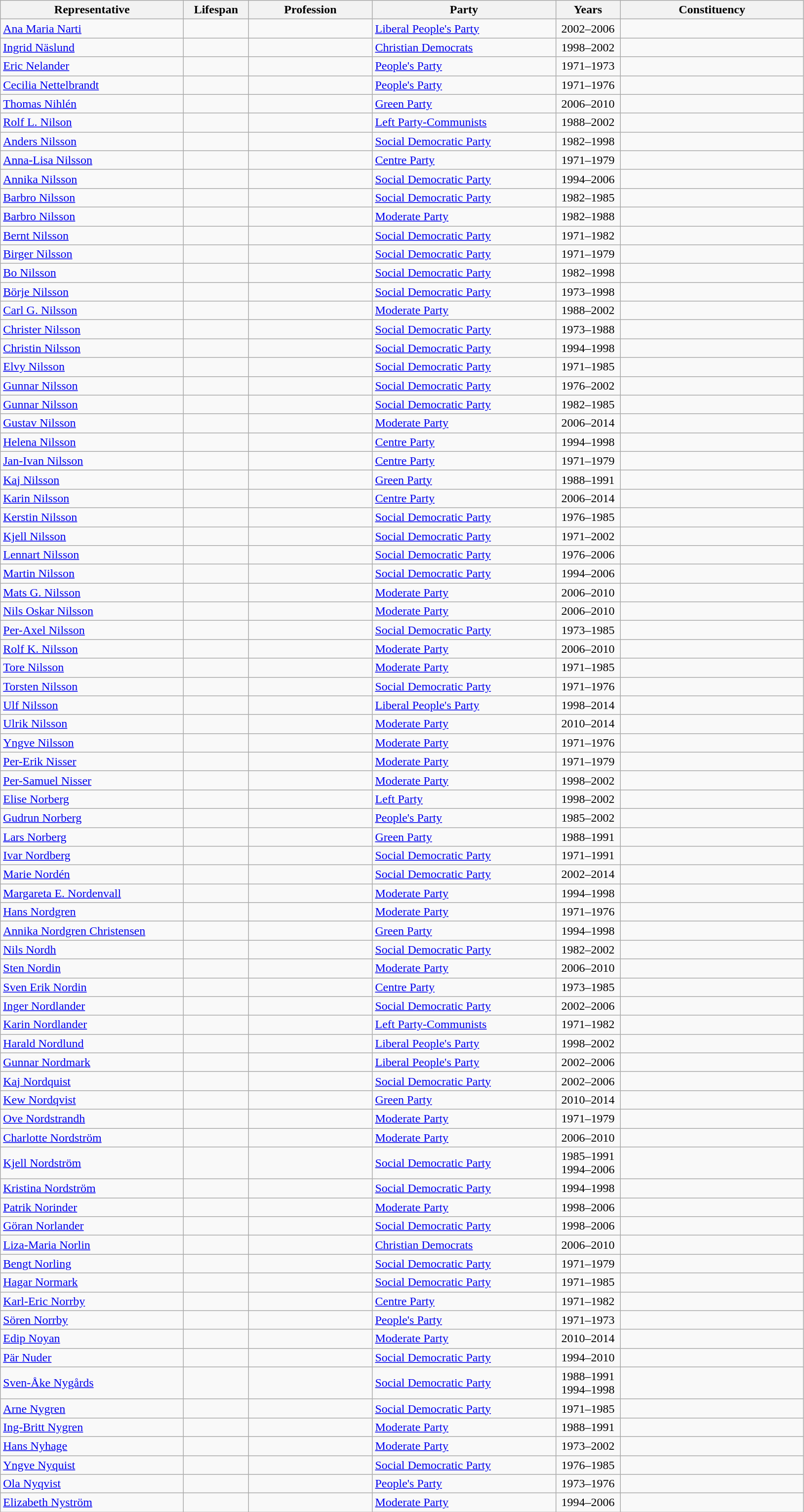<table class="wikitable">
<tr>
<th style="width:15em">Representative</th>
<th style="width:5em">Lifespan</th>
<th style="width:10em">Profession</th>
<th style="width:15em">Party</th>
<th style="width:5em">Years</th>
<th style="width:15em">Constituency</th>
</tr>
<tr>
<td><a href='#'>Ana Maria Narti</a></td>
<td align=center></td>
<td></td>
<td> <a href='#'>Liberal People's Party</a></td>
<td align=center>2002–2006</td>
<td></td>
</tr>
<tr>
<td><a href='#'>Ingrid Näslund</a></td>
<td align=center></td>
<td></td>
<td> <a href='#'>Christian Democrats</a></td>
<td align=center>1998–2002</td>
<td></td>
</tr>
<tr>
<td><a href='#'>Eric Nelander</a></td>
<td align=center></td>
<td></td>
<td> <a href='#'>People's Party</a></td>
<td align=center>1971–1973</td>
<td></td>
</tr>
<tr>
<td><a href='#'>Cecilia Nettelbrandt</a></td>
<td align=center></td>
<td></td>
<td> <a href='#'>People's Party</a></td>
<td align=center>1971–1976</td>
<td></td>
</tr>
<tr>
<td><a href='#'>Thomas Nihlén</a></td>
<td align=center></td>
<td></td>
<td> <a href='#'>Green Party</a></td>
<td align=center>2006–2010</td>
<td></td>
</tr>
<tr>
<td><a href='#'>Rolf L. Nilson</a></td>
<td align=center></td>
<td></td>
<td> <a href='#'>Left Party-Communists</a></td>
<td align=center>1988–2002</td>
<td></td>
</tr>
<tr>
<td><a href='#'>Anders Nilsson</a></td>
<td align=center></td>
<td></td>
<td> <a href='#'>Social Democratic Party</a></td>
<td align=center>1982–1998</td>
<td></td>
</tr>
<tr>
<td><a href='#'>Anna-Lisa Nilsson</a></td>
<td align=center></td>
<td></td>
<td> <a href='#'>Centre Party</a></td>
<td align=center>1971–1979</td>
<td></td>
</tr>
<tr>
<td><a href='#'>Annika Nilsson</a></td>
<td align=center></td>
<td></td>
<td> <a href='#'>Social Democratic Party</a></td>
<td align=center>1994–2006</td>
<td></td>
</tr>
<tr>
<td><a href='#'>Barbro Nilsson</a></td>
<td align=center></td>
<td></td>
<td> <a href='#'>Social Democratic Party</a></td>
<td align=center>1982–1985</td>
<td></td>
</tr>
<tr>
<td><a href='#'>Barbro Nilsson</a></td>
<td align=center></td>
<td></td>
<td> <a href='#'>Moderate Party</a></td>
<td align=center>1982–1988</td>
<td></td>
</tr>
<tr>
<td><a href='#'>Bernt Nilsson</a></td>
<td align=center></td>
<td></td>
<td> <a href='#'>Social Democratic Party</a></td>
<td align=center>1971–1982</td>
<td></td>
</tr>
<tr>
<td><a href='#'>Birger Nilsson</a></td>
<td align=center></td>
<td></td>
<td> <a href='#'>Social Democratic Party</a></td>
<td align=center>1971–1979</td>
<td></td>
</tr>
<tr>
<td><a href='#'>Bo Nilsson</a></td>
<td align=center></td>
<td></td>
<td> <a href='#'>Social Democratic Party</a></td>
<td align=center>1982–1998</td>
<td></td>
</tr>
<tr>
<td><a href='#'>Börje Nilsson</a></td>
<td align=center></td>
<td></td>
<td> <a href='#'>Social Democratic Party</a></td>
<td align=center>1973–1998</td>
<td></td>
</tr>
<tr>
<td><a href='#'>Carl G. Nilsson</a></td>
<td align=center></td>
<td></td>
<td> <a href='#'>Moderate Party</a></td>
<td align=center>1988–2002</td>
<td></td>
</tr>
<tr>
<td><a href='#'>Christer Nilsson</a></td>
<td align=center></td>
<td></td>
<td> <a href='#'>Social Democratic Party</a></td>
<td align=center>1973–1988</td>
<td></td>
</tr>
<tr>
<td><a href='#'>Christin Nilsson</a></td>
<td align=center></td>
<td></td>
<td> <a href='#'>Social Democratic Party</a></td>
<td align=center>1994–1998</td>
<td></td>
</tr>
<tr>
<td><a href='#'>Elvy Nilsson</a></td>
<td align=center></td>
<td></td>
<td> <a href='#'>Social Democratic Party</a></td>
<td align=center>1971–1985</td>
<td></td>
</tr>
<tr>
<td><a href='#'>Gunnar Nilsson</a></td>
<td align=center></td>
<td></td>
<td> <a href='#'>Social Democratic Party</a></td>
<td align=center>1976–2002</td>
<td></td>
</tr>
<tr>
<td><a href='#'>Gunnar Nilsson</a></td>
<td align=center></td>
<td></td>
<td> <a href='#'>Social Democratic Party</a></td>
<td align=center>1982–1985</td>
<td></td>
</tr>
<tr>
<td><a href='#'>Gustav Nilsson</a></td>
<td align=center></td>
<td></td>
<td> <a href='#'>Moderate Party</a></td>
<td align=center>2006–2014</td>
<td></td>
</tr>
<tr>
<td><a href='#'>Helena Nilsson</a></td>
<td align=center></td>
<td></td>
<td> <a href='#'>Centre Party</a></td>
<td align=center>1994–1998</td>
<td></td>
</tr>
<tr>
<td><a href='#'>Jan-Ivan Nilsson</a></td>
<td align=center></td>
<td></td>
<td> <a href='#'>Centre Party</a></td>
<td align=center>1971–1979</td>
<td></td>
</tr>
<tr>
<td><a href='#'>Kaj Nilsson</a></td>
<td align=center></td>
<td></td>
<td> <a href='#'>Green Party</a></td>
<td align=center>1988–1991</td>
<td></td>
</tr>
<tr>
<td><a href='#'>Karin Nilsson</a></td>
<td align=center></td>
<td></td>
<td> <a href='#'>Centre Party</a></td>
<td align=center>2006–2014</td>
<td></td>
</tr>
<tr>
<td><a href='#'>Kerstin Nilsson</a></td>
<td align=center></td>
<td></td>
<td> <a href='#'>Social Democratic Party</a></td>
<td align=center>1976–1985</td>
<td></td>
</tr>
<tr>
<td><a href='#'>Kjell Nilsson</a></td>
<td align=center></td>
<td></td>
<td> <a href='#'>Social Democratic Party</a></td>
<td align=center>1971–2002</td>
<td></td>
</tr>
<tr>
<td><a href='#'>Lennart Nilsson</a></td>
<td align=center></td>
<td></td>
<td> <a href='#'>Social Democratic Party</a></td>
<td align=center>1976–2006</td>
<td></td>
</tr>
<tr>
<td><a href='#'>Martin Nilsson</a></td>
<td align=center></td>
<td></td>
<td> <a href='#'>Social Democratic Party</a></td>
<td align=center>1994–2006</td>
<td></td>
</tr>
<tr>
<td><a href='#'>Mats G. Nilsson</a></td>
<td align=center></td>
<td></td>
<td> <a href='#'>Moderate Party</a></td>
<td align=center>2006–2010</td>
<td></td>
</tr>
<tr>
<td><a href='#'>Nils Oskar Nilsson</a></td>
<td align=center></td>
<td></td>
<td> <a href='#'>Moderate Party</a></td>
<td align=center>2006–2010</td>
<td></td>
</tr>
<tr>
<td><a href='#'>Per-Axel Nilsson</a></td>
<td align=center></td>
<td></td>
<td> <a href='#'>Social Democratic Party</a></td>
<td align=center>1973–1985</td>
<td></td>
</tr>
<tr>
<td><a href='#'>Rolf K. Nilsson</a></td>
<td align=center></td>
<td></td>
<td> <a href='#'>Moderate Party</a></td>
<td align=center>2006–2010</td>
<td></td>
</tr>
<tr>
<td><a href='#'>Tore Nilsson</a></td>
<td align=center></td>
<td></td>
<td> <a href='#'>Moderate Party</a></td>
<td align=center>1971–1985</td>
<td></td>
</tr>
<tr>
<td><a href='#'>Torsten Nilsson</a></td>
<td align=center></td>
<td></td>
<td> <a href='#'>Social Democratic Party</a></td>
<td align=center>1971–1976</td>
<td></td>
</tr>
<tr>
<td><a href='#'>Ulf Nilsson</a></td>
<td align=center></td>
<td></td>
<td> <a href='#'>Liberal People's Party</a></td>
<td align=center>1998–2014</td>
<td></td>
</tr>
<tr>
<td><a href='#'>Ulrik Nilsson</a></td>
<td align=center></td>
<td></td>
<td> <a href='#'>Moderate Party</a></td>
<td align=center>2010–2014</td>
<td></td>
</tr>
<tr>
<td><a href='#'>Yngve Nilsson</a></td>
<td align=center></td>
<td></td>
<td> <a href='#'>Moderate Party</a></td>
<td align=center>1971–1976</td>
<td></td>
</tr>
<tr>
<td><a href='#'>Per-Erik Nisser</a></td>
<td align=center></td>
<td></td>
<td> <a href='#'>Moderate Party</a></td>
<td align=center>1971–1979</td>
<td></td>
</tr>
<tr>
<td><a href='#'>Per-Samuel Nisser</a></td>
<td align=center></td>
<td></td>
<td> <a href='#'>Moderate Party</a></td>
<td align=center>1998–2002</td>
<td></td>
</tr>
<tr>
<td><a href='#'>Elise Norberg</a></td>
<td align=center></td>
<td></td>
<td> <a href='#'>Left Party</a></td>
<td align=center>1998–2002</td>
<td></td>
</tr>
<tr>
<td><a href='#'>Gudrun Norberg</a></td>
<td align=center></td>
<td></td>
<td> <a href='#'>People's Party</a></td>
<td align=center>1985–2002</td>
<td></td>
</tr>
<tr>
<td><a href='#'>Lars Norberg</a></td>
<td align=center></td>
<td></td>
<td> <a href='#'>Green Party</a></td>
<td align=center>1988–1991</td>
<td></td>
</tr>
<tr>
<td><a href='#'>Ivar Nordberg</a></td>
<td align=center></td>
<td></td>
<td> <a href='#'>Social Democratic Party</a></td>
<td align=center>1971–1991</td>
<td></td>
</tr>
<tr>
<td><a href='#'>Marie Nordén</a></td>
<td align=center></td>
<td></td>
<td> <a href='#'>Social Democratic Party</a></td>
<td align=center>2002–2014</td>
<td></td>
</tr>
<tr>
<td><a href='#'>Margareta E. Nordenvall</a></td>
<td align=center></td>
<td></td>
<td> <a href='#'>Moderate Party</a></td>
<td align=center>1994–1998</td>
<td></td>
</tr>
<tr>
<td><a href='#'>Hans Nordgren</a></td>
<td align=center></td>
<td></td>
<td> <a href='#'>Moderate Party</a></td>
<td align=center>1971–1976</td>
<td></td>
</tr>
<tr>
<td><a href='#'>Annika Nordgren Christensen</a></td>
<td align=center></td>
<td></td>
<td> <a href='#'>Green Party</a></td>
<td align=center>1994–1998</td>
<td></td>
</tr>
<tr>
<td><a href='#'>Nils Nordh</a></td>
<td align=center></td>
<td></td>
<td> <a href='#'>Social Democratic Party</a></td>
<td align=center>1982–2002</td>
<td></td>
</tr>
<tr>
<td><a href='#'>Sten Nordin</a></td>
<td align=center></td>
<td></td>
<td> <a href='#'>Moderate Party</a></td>
<td align=center>2006–2010</td>
<td></td>
</tr>
<tr>
<td><a href='#'>Sven Erik Nordin</a></td>
<td align=center></td>
<td></td>
<td> <a href='#'>Centre Party</a></td>
<td align=center>1973–1985</td>
<td></td>
</tr>
<tr>
<td><a href='#'>Inger Nordlander</a></td>
<td align=center></td>
<td></td>
<td> <a href='#'>Social Democratic Party</a></td>
<td align=center>2002–2006</td>
<td></td>
</tr>
<tr>
<td><a href='#'>Karin Nordlander</a></td>
<td align=center></td>
<td></td>
<td> <a href='#'>Left Party-Communists</a></td>
<td align=center>1971–1982</td>
<td></td>
</tr>
<tr>
<td><a href='#'>Harald Nordlund</a></td>
<td align=center></td>
<td></td>
<td> <a href='#'>Liberal People's Party</a></td>
<td align=center>1998–2002</td>
<td></td>
</tr>
<tr>
<td><a href='#'>Gunnar Nordmark</a></td>
<td align=center></td>
<td></td>
<td> <a href='#'>Liberal People's Party</a></td>
<td align=center>2002–2006</td>
<td></td>
</tr>
<tr>
<td><a href='#'>Kaj Nordquist</a></td>
<td align=center></td>
<td></td>
<td> <a href='#'>Social Democratic Party</a></td>
<td align=center>2002–2006</td>
<td></td>
</tr>
<tr>
<td><a href='#'>Kew Nordqvist</a></td>
<td align=center></td>
<td></td>
<td> <a href='#'>Green Party</a></td>
<td align=center>2010–2014</td>
<td></td>
</tr>
<tr>
<td><a href='#'>Ove Nordstrandh</a></td>
<td align=center></td>
<td></td>
<td> <a href='#'>Moderate Party</a></td>
<td align=center>1971–1979</td>
<td></td>
</tr>
<tr>
<td><a href='#'>Charlotte Nordström</a></td>
<td align=center></td>
<td></td>
<td> <a href='#'>Moderate Party</a></td>
<td align=center>2006–2010</td>
<td></td>
</tr>
<tr>
<td><a href='#'>Kjell Nordström</a></td>
<td align=center></td>
<td></td>
<td> <a href='#'>Social Democratic Party</a></td>
<td align=center>1985–1991<br>1994–2006</td>
<td></td>
</tr>
<tr>
<td><a href='#'>Kristina Nordström</a></td>
<td align=center></td>
<td></td>
<td> <a href='#'>Social Democratic Party</a></td>
<td align=center>1994–1998</td>
<td></td>
</tr>
<tr>
<td><a href='#'>Patrik Norinder</a></td>
<td align=center></td>
<td></td>
<td> <a href='#'>Moderate Party</a></td>
<td align=center>1998–2006</td>
<td></td>
</tr>
<tr>
<td><a href='#'>Göran Norlander</a></td>
<td align=center></td>
<td></td>
<td> <a href='#'>Social Democratic Party</a></td>
<td align=center>1998–2006</td>
<td></td>
</tr>
<tr>
<td><a href='#'>Liza-Maria Norlin</a></td>
<td align=center></td>
<td></td>
<td> <a href='#'>Christian Democrats</a></td>
<td align=center>2006–2010</td>
<td></td>
</tr>
<tr>
<td><a href='#'>Bengt Norling</a></td>
<td align=center></td>
<td></td>
<td> <a href='#'>Social Democratic Party</a></td>
<td align=center>1971–1979</td>
<td></td>
</tr>
<tr>
<td><a href='#'>Hagar Normark</a></td>
<td align=center></td>
<td></td>
<td> <a href='#'>Social Democratic Party</a></td>
<td align=center>1971–1985</td>
<td></td>
</tr>
<tr>
<td><a href='#'>Karl-Eric Norrby</a></td>
<td align=center></td>
<td></td>
<td> <a href='#'>Centre Party</a></td>
<td align=center>1971–1982</td>
<td></td>
</tr>
<tr>
<td><a href='#'>Sören Norrby</a></td>
<td align=center></td>
<td></td>
<td> <a href='#'>People's Party</a></td>
<td align=center>1971–1973</td>
<td></td>
</tr>
<tr>
<td><a href='#'>Edip Noyan</a></td>
<td align=center></td>
<td></td>
<td> <a href='#'>Moderate Party</a></td>
<td align=center>2010–2014</td>
<td></td>
</tr>
<tr>
<td><a href='#'>Pär Nuder</a></td>
<td align=center></td>
<td></td>
<td> <a href='#'>Social Democratic Party</a></td>
<td align=center>1994–2010</td>
<td></td>
</tr>
<tr>
<td><a href='#'>Sven-Åke Nygårds</a></td>
<td align=center></td>
<td></td>
<td> <a href='#'>Social Democratic Party</a></td>
<td align=center>1988–1991<br>1994–1998</td>
<td></td>
</tr>
<tr>
<td><a href='#'>Arne Nygren</a></td>
<td align=center></td>
<td></td>
<td> <a href='#'>Social Democratic Party</a></td>
<td align=center>1971–1985</td>
<td></td>
</tr>
<tr>
<td><a href='#'>Ing-Britt Nygren</a></td>
<td align=center></td>
<td></td>
<td> <a href='#'>Moderate Party</a></td>
<td align=center>1988–1991</td>
<td></td>
</tr>
<tr>
<td><a href='#'>Hans Nyhage</a></td>
<td align=center></td>
<td></td>
<td> <a href='#'>Moderate Party</a></td>
<td align=center>1973–2002</td>
<td></td>
</tr>
<tr>
<td><a href='#'>Yngve Nyquist</a></td>
<td align=center></td>
<td></td>
<td> <a href='#'>Social Democratic Party</a></td>
<td align=center>1976–1985</td>
<td></td>
</tr>
<tr>
<td><a href='#'>Ola Nyqvist</a></td>
<td align=center></td>
<td></td>
<td> <a href='#'>People's Party</a></td>
<td align=center>1973–1976</td>
<td></td>
</tr>
<tr>
<td><a href='#'>Elizabeth Nyström</a></td>
<td align=center></td>
<td></td>
<td> <a href='#'>Moderate Party</a></td>
<td align=center>1994–2006</td>
<td></td>
</tr>
</table>
